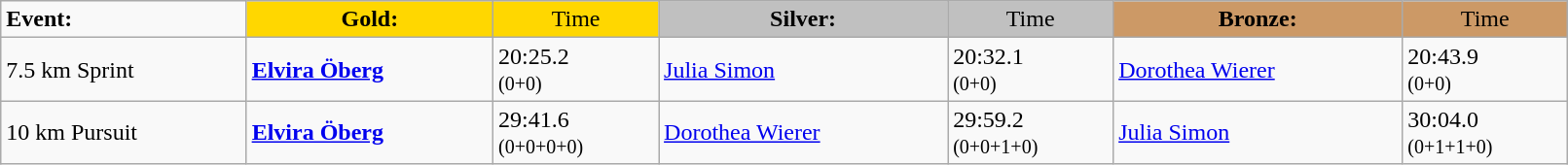<table class="wikitable" width=85%>
<tr>
<td><strong>Event:</strong></td>
<td style="text-align:center;background-color:gold;"><strong>Gold:</strong></td>
<td style="text-align:center;background-color:gold;">Time</td>
<td style="text-align:center;background-color:silver;"><strong>Silver:</strong></td>
<td style="text-align:center;background-color:silver;">Time</td>
<td style="text-align:center;background-color:#CC9966;"><strong>Bronze:</strong></td>
<td style="text-align:center;background-color:#CC9966;">Time</td>
</tr>
<tr>
<td>7.5 km Sprint<br></td>
<td><strong><a href='#'>Elvira Öberg</a></strong><br><small></small></td>
<td>20:25.2<br><small>(0+0)</small></td>
<td><a href='#'>Julia Simon</a><br><small></small></td>
<td>20:32.1<br><small>(0+0)</small></td>
<td><a href='#'>Dorothea Wierer</a><br><small></small></td>
<td>20:43.9<br><small>(0+0)</small></td>
</tr>
<tr>
<td>10 km Pursuit<br></td>
<td><strong><a href='#'>Elvira Öberg</a></strong><br><small></small></td>
<td>29:41.6<br><small>(0+0+0+0)</small></td>
<td><a href='#'>Dorothea Wierer</a><br><small></small></td>
<td>29:59.2<br><small>(0+0+1+0)</small></td>
<td><a href='#'>Julia Simon</a><br><small></small></td>
<td>30:04.0<br><small>(0+1+1+0)</small></td>
</tr>
</table>
